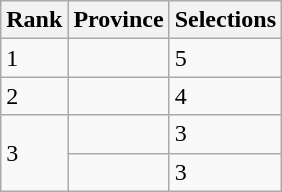<table class="wikitable">
<tr>
<th>Rank</th>
<th>Province</th>
<th>Selections</th>
</tr>
<tr>
<td>1</td>
<td></td>
<td>5</td>
</tr>
<tr>
<td>2</td>
<td></td>
<td>4</td>
</tr>
<tr>
<td rowspan="2">3</td>
<td></td>
<td>3</td>
</tr>
<tr>
<td></td>
<td>3</td>
</tr>
</table>
